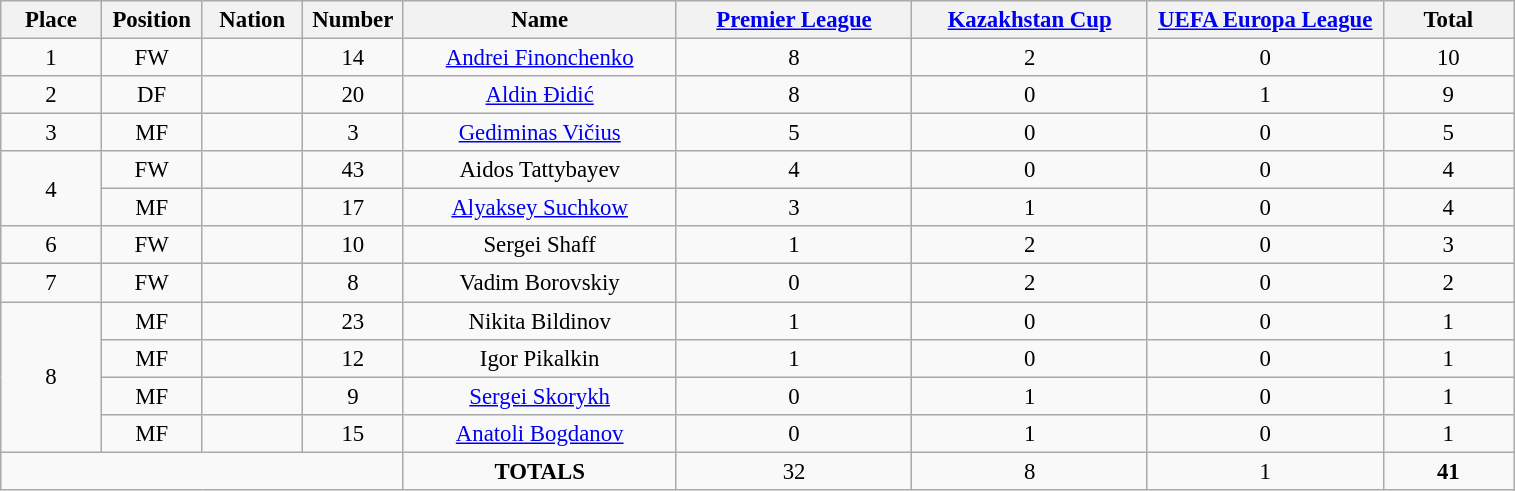<table class="wikitable" style="font-size: 95%; text-align: center;">
<tr>
<th width=60>Place</th>
<th width=60>Position</th>
<th width=60>Nation</th>
<th width=60>Number</th>
<th width=175>Name</th>
<th width=150><a href='#'>Premier League</a></th>
<th width=150><a href='#'>Kazakhstan Cup</a></th>
<th width=150><a href='#'>UEFA Europa League</a></th>
<th width=80><strong>Total</strong></th>
</tr>
<tr>
<td>1</td>
<td>FW</td>
<td></td>
<td>14</td>
<td><a href='#'>Andrei Finonchenko</a></td>
<td>8</td>
<td>2</td>
<td>0</td>
<td>10</td>
</tr>
<tr>
<td>2</td>
<td>DF</td>
<td></td>
<td>20</td>
<td><a href='#'>Aldin Đidić</a></td>
<td>8</td>
<td>0</td>
<td>1</td>
<td>9</td>
</tr>
<tr>
<td>3</td>
<td>MF</td>
<td></td>
<td>3</td>
<td><a href='#'>Gediminas Vičius</a></td>
<td>5</td>
<td>0</td>
<td>0</td>
<td>5</td>
</tr>
<tr>
<td rowspan="2">4</td>
<td>FW</td>
<td></td>
<td>43</td>
<td>Aidos Tattybayev</td>
<td>4</td>
<td>0</td>
<td>0</td>
<td>4</td>
</tr>
<tr>
<td>MF</td>
<td></td>
<td>17</td>
<td><a href='#'>Alyaksey Suchkow</a></td>
<td>3</td>
<td>1</td>
<td>0</td>
<td>4</td>
</tr>
<tr>
<td>6</td>
<td>FW</td>
<td></td>
<td>10</td>
<td>Sergei Shaff</td>
<td>1</td>
<td>2</td>
<td>0</td>
<td>3</td>
</tr>
<tr>
<td>7</td>
<td>FW</td>
<td></td>
<td>8</td>
<td>Vadim Borovskiy</td>
<td>0</td>
<td>2</td>
<td>0</td>
<td>2</td>
</tr>
<tr>
<td rowspan="4">8</td>
<td>MF</td>
<td></td>
<td>23</td>
<td>Nikita Bildinov</td>
<td>1</td>
<td>0</td>
<td>0</td>
<td>1</td>
</tr>
<tr>
<td>MF</td>
<td></td>
<td>12</td>
<td>Igor Pikalkin</td>
<td>1</td>
<td>0</td>
<td>0</td>
<td>1</td>
</tr>
<tr>
<td>MF</td>
<td></td>
<td>9</td>
<td><a href='#'>Sergei Skorykh</a></td>
<td>0</td>
<td>1</td>
<td>0</td>
<td>1</td>
</tr>
<tr>
<td>MF</td>
<td></td>
<td>15</td>
<td><a href='#'>Anatoli Bogdanov</a></td>
<td>0</td>
<td>1</td>
<td>0</td>
<td>1</td>
</tr>
<tr>
<td colspan="4"></td>
<td><strong>TOTALS</strong></td>
<td>32</td>
<td>8</td>
<td>1</td>
<td><strong>41</strong></td>
</tr>
</table>
